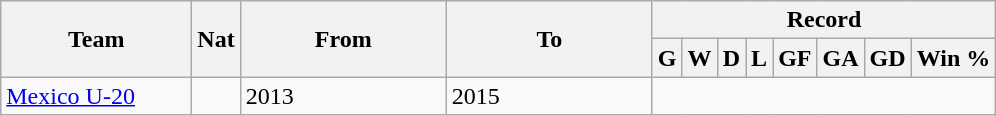<table class="wikitable" style="text-align: center">
<tr>
<th rowspan="2" style="width:120px;">Team</th>
<th rowspan="2" style="width:10px;">Nat</th>
<th rowspan="2" style="width:130px;">From</th>
<th rowspan="2" style="width:130px;">To</th>
<th colspan="8">Record</th>
</tr>
<tr>
<th>G</th>
<th>W</th>
<th>D</th>
<th>L</th>
<th>GF</th>
<th>GA</th>
<th>GD</th>
<th>Win %</th>
</tr>
<tr>
<td style="text-align:left;"><a href='#'>Mexico U-20</a></td>
<td></td>
<td style="text-align:left;">2013</td>
<td align="left">2015<br></td>
</tr>
</table>
